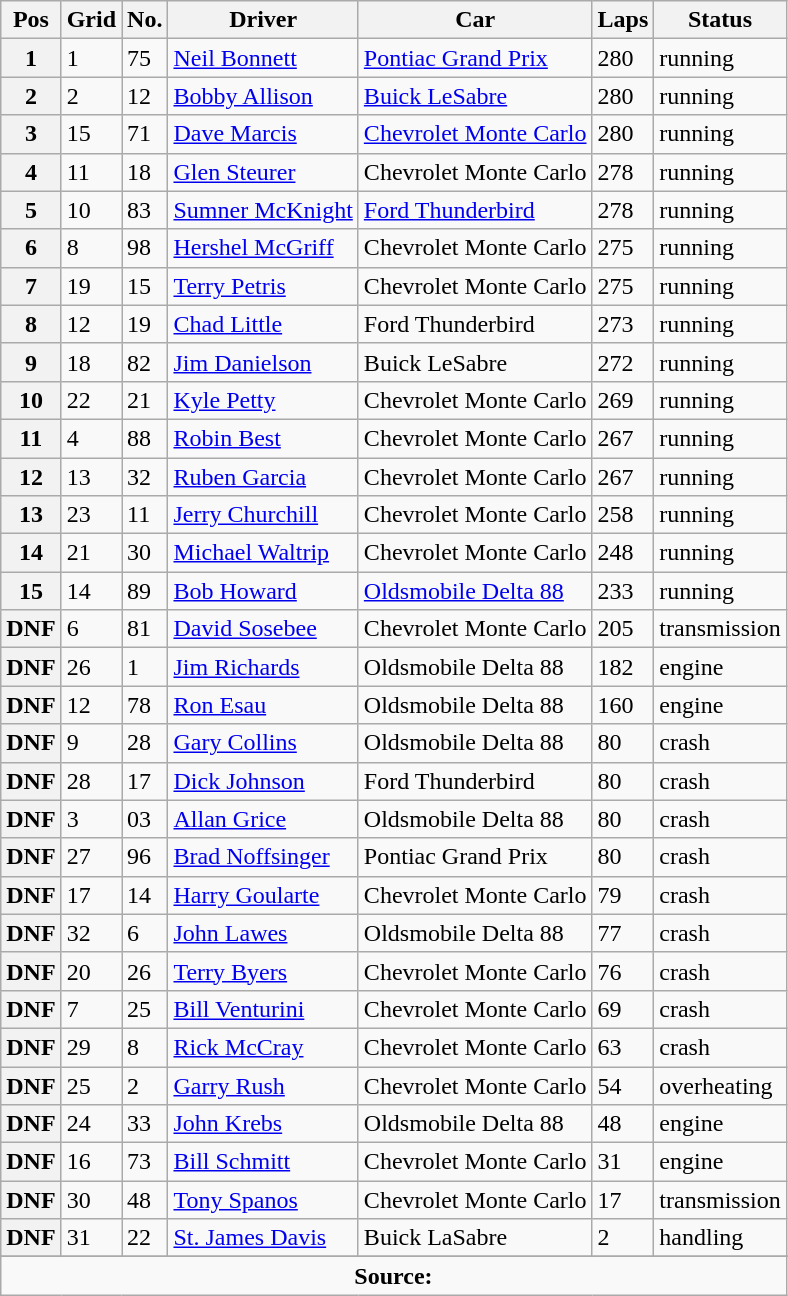<table class="sortable wikitable" border="1">
<tr>
<th>Pos</th>
<th>Grid</th>
<th>No.</th>
<th>Driver</th>
<th>Car</th>
<th>Laps</th>
<th>Status</th>
</tr>
<tr>
<th>1</th>
<td>1</td>
<td>75</td>
<td> <a href='#'>Neil Bonnett</a></td>
<td><a href='#'>Pontiac Grand Prix</a></td>
<td>280</td>
<td>running</td>
</tr>
<tr>
<th>2</th>
<td>2</td>
<td>12</td>
<td> <a href='#'>Bobby Allison</a></td>
<td><a href='#'>Buick LeSabre</a></td>
<td>280</td>
<td>running</td>
</tr>
<tr>
<th>3</th>
<td>15</td>
<td>71</td>
<td> <a href='#'>Dave Marcis</a></td>
<td><a href='#'>Chevrolet Monte Carlo</a></td>
<td>280</td>
<td>running</td>
</tr>
<tr>
<th>4</th>
<td>11</td>
<td>18</td>
<td>  <a href='#'>Glen Steurer</a></td>
<td>Chevrolet Monte Carlo</td>
<td>278</td>
<td>running</td>
</tr>
<tr>
<th>5</th>
<td>10</td>
<td>83</td>
<td> <a href='#'>Sumner McKnight</a></td>
<td><a href='#'>Ford Thunderbird</a></td>
<td>278</td>
<td>running</td>
</tr>
<tr>
<th>6</th>
<td>8</td>
<td>98</td>
<td> <a href='#'>Hershel McGriff</a></td>
<td>Chevrolet Monte Carlo</td>
<td>275</td>
<td>running</td>
</tr>
<tr>
<th>7</th>
<td>19</td>
<td>15</td>
<td> <a href='#'>Terry Petris</a></td>
<td>Chevrolet Monte Carlo</td>
<td>275</td>
<td>running</td>
</tr>
<tr>
<th>8</th>
<td>12</td>
<td>19</td>
<td> <a href='#'>Chad Little</a></td>
<td>Ford Thunderbird</td>
<td>273</td>
<td>running</td>
</tr>
<tr>
<th>9</th>
<td>18</td>
<td>82</td>
<td> <a href='#'>Jim Danielson</a></td>
<td>Buick LeSabre</td>
<td>272</td>
<td>running</td>
</tr>
<tr>
<th>10</th>
<td>22</td>
<td>21</td>
<td> <a href='#'>Kyle Petty</a></td>
<td>Chevrolet Monte Carlo</td>
<td>269</td>
<td>running</td>
</tr>
<tr>
<th>11</th>
<td>4</td>
<td>88</td>
<td> <a href='#'>Robin Best</a></td>
<td>Chevrolet Monte Carlo</td>
<td>267</td>
<td>running</td>
</tr>
<tr>
<th>12</th>
<td>13</td>
<td>32</td>
<td> <a href='#'>Ruben Garcia</a></td>
<td>Chevrolet Monte Carlo</td>
<td>267</td>
<td>running</td>
</tr>
<tr>
<th>13</th>
<td>23</td>
<td>11</td>
<td> <a href='#'>Jerry Churchill</a></td>
<td>Chevrolet Monte Carlo</td>
<td>258</td>
<td>running</td>
</tr>
<tr>
<th>14</th>
<td>21</td>
<td>30</td>
<td>  <a href='#'>Michael Waltrip</a></td>
<td>Chevrolet Monte Carlo</td>
<td>248</td>
<td>running</td>
</tr>
<tr>
<th>15</th>
<td>14</td>
<td>89</td>
<td> <a href='#'>Bob Howard</a></td>
<td><a href='#'>Oldsmobile Delta 88</a></td>
<td>233</td>
<td>running</td>
</tr>
<tr>
<th>DNF</th>
<td>6</td>
<td>81</td>
<td> <a href='#'>David Sosebee</a></td>
<td>Chevrolet Monte Carlo</td>
<td>205</td>
<td>transmission</td>
</tr>
<tr>
<th>DNF</th>
<td>26</td>
<td>1</td>
<td> <a href='#'>Jim Richards</a></td>
<td>Oldsmobile Delta 88</td>
<td>182</td>
<td>engine</td>
</tr>
<tr>
<th>DNF</th>
<td>12</td>
<td>78</td>
<td> <a href='#'>Ron Esau</a></td>
<td>Oldsmobile Delta 88</td>
<td>160</td>
<td>engine</td>
</tr>
<tr>
<th>DNF</th>
<td>9</td>
<td>28</td>
<td> <a href='#'>Gary Collins</a></td>
<td>Oldsmobile Delta 88</td>
<td>80</td>
<td>crash</td>
</tr>
<tr>
<th>DNF</th>
<td>28</td>
<td>17</td>
<td> <a href='#'>Dick Johnson</a></td>
<td>Ford Thunderbird</td>
<td>80</td>
<td>crash</td>
</tr>
<tr>
<th>DNF</th>
<td>3</td>
<td>03</td>
<td> <a href='#'>Allan Grice</a></td>
<td>Oldsmobile Delta 88</td>
<td>80</td>
<td>crash</td>
</tr>
<tr>
<th>DNF</th>
<td>27</td>
<td>96</td>
<td> <a href='#'>Brad Noffsinger</a></td>
<td>Pontiac Grand Prix</td>
<td>80</td>
<td>crash</td>
</tr>
<tr>
<th>DNF</th>
<td>17</td>
<td>14</td>
<td> <a href='#'>Harry Goularte</a></td>
<td>Chevrolet Monte Carlo</td>
<td>79</td>
<td>crash</td>
</tr>
<tr>
<th>DNF</th>
<td>32</td>
<td>6</td>
<td> <a href='#'>John Lawes</a></td>
<td>Oldsmobile Delta 88</td>
<td>77</td>
<td>crash</td>
</tr>
<tr>
<th>DNF</th>
<td>20</td>
<td>26</td>
<td> <a href='#'>Terry Byers</a></td>
<td>Chevrolet Monte Carlo</td>
<td>76</td>
<td>crash</td>
</tr>
<tr>
<th>DNF</th>
<td>7</td>
<td>25</td>
<td> <a href='#'>Bill Venturini</a></td>
<td>Chevrolet Monte Carlo</td>
<td>69</td>
<td>crash</td>
</tr>
<tr>
<th>DNF</th>
<td>29</td>
<td>8</td>
<td> <a href='#'>Rick McCray</a></td>
<td>Chevrolet Monte Carlo</td>
<td>63</td>
<td>crash</td>
</tr>
<tr>
<th>DNF</th>
<td>25</td>
<td>2</td>
<td> <a href='#'>Garry Rush</a></td>
<td>Chevrolet Monte Carlo</td>
<td>54</td>
<td>overheating</td>
</tr>
<tr>
<th>DNF</th>
<td>24</td>
<td>33</td>
<td> <a href='#'>John Krebs</a></td>
<td>Oldsmobile Delta 88</td>
<td>48</td>
<td>engine</td>
</tr>
<tr>
<th>DNF</th>
<td>16</td>
<td>73</td>
<td> <a href='#'>Bill Schmitt</a></td>
<td>Chevrolet Monte Carlo</td>
<td>31</td>
<td>engine</td>
</tr>
<tr>
<th>DNF</th>
<td>30</td>
<td>48</td>
<td> <a href='#'>Tony Spanos</a></td>
<td>Chevrolet Monte Carlo</td>
<td>17</td>
<td>transmission</td>
</tr>
<tr>
<th>DNF</th>
<td>31</td>
<td>22</td>
<td> <a href='#'>St. James Davis</a></td>
<td>Buick LaSabre</td>
<td>2</td>
<td>handling</td>
</tr>
<tr>
</tr>
<tr class="sortbottom">
<td colspan="7" align="center"><strong>Source: </strong></td>
</tr>
</table>
